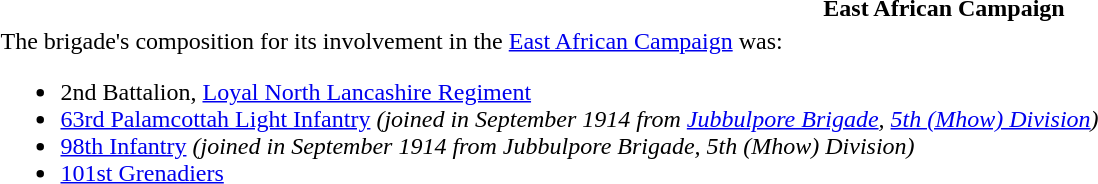<table class="toccolours collapsible collapsed" style="width:100%; background:transparent;">
<tr>
<th>East African Campaign</th>
</tr>
<tr>
<td>The brigade's composition for its involvement in the <a href='#'>East African Campaign</a> was:<br><ul><li>2nd Battalion, <a href='#'>Loyal North Lancashire Regiment</a></li><li><a href='#'>63rd Palamcottah Light Infantry</a> <em>(joined in September 1914 from <a href='#'>Jubbulpore Brigade</a>, <a href='#'>5th (Mhow) Division</a>)</em></li><li><a href='#'>98th Infantry</a> <em>(joined in September 1914 from Jubbulpore Brigade, 5th (Mhow) Division)</em></li><li><a href='#'>101st Grenadiers</a></li></ul></td>
</tr>
</table>
